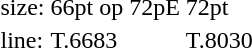<table style="margin-left:40px;">
<tr>
<td>size:</td>
<td>66pt op 72pE</td>
<td>72pt</td>
</tr>
<tr>
<td>line:</td>
<td>T.6683</td>
<td>T.8030</td>
</tr>
</table>
